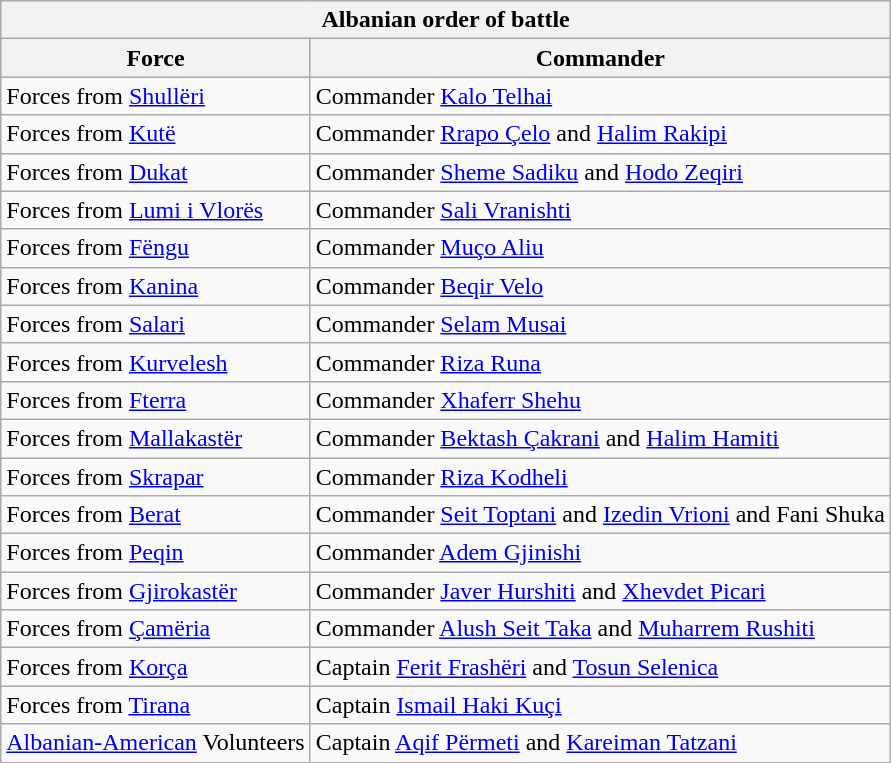<table class="wikitable mw-collapsible mw-collapsed collapsible">
<tr>
<th colspan="2">Albanian order of battle</th>
</tr>
<tr>
<th>Force</th>
<th>Commander</th>
</tr>
<tr>
<td>Forces from <a href='#'>Shullëri</a></td>
<td>Commander <a href='#'>Kalo Telhai</a></td>
</tr>
<tr>
<td>Forces from <a href='#'>Kutë</a></td>
<td>Commander <a href='#'>Rrapo Çelo</a> and <a href='#'>Halim Rakipi</a></td>
</tr>
<tr>
<td>Forces from <a href='#'>Dukat</a></td>
<td>Commander <a href='#'>Sheme Sadiku</a> and <a href='#'>Hodo Zeqiri</a></td>
</tr>
<tr>
<td>Forces from <a href='#'>Lumi i Vlorës</a></td>
<td>Commander <a href='#'>Sali Vranishti</a></td>
</tr>
<tr>
<td>Forces from <a href='#'>Fëngu</a></td>
<td>Commander <a href='#'>Muço Aliu</a></td>
</tr>
<tr>
<td>Forces from <a href='#'>Kanina</a></td>
<td>Commander <a href='#'>Beqir Velo</a></td>
</tr>
<tr>
<td>Forces from <a href='#'>Salari</a></td>
<td>Commander <a href='#'>Selam Musai</a></td>
</tr>
<tr>
<td>Forces from <a href='#'>Kurvelesh</a></td>
<td>Commander <a href='#'>Riza Runa</a></td>
</tr>
<tr>
<td>Forces from <a href='#'>Fterra</a></td>
<td>Commander <a href='#'>Xhaferr Shehu</a></td>
</tr>
<tr>
<td>Forces from <a href='#'>Mallakastër</a></td>
<td>Commander <a href='#'>Bektash Çakrani</a> and <a href='#'>Halim Hamiti</a></td>
</tr>
<tr>
<td>Forces from <a href='#'>Skrapar</a></td>
<td>Commander <a href='#'>Riza Kodheli</a></td>
</tr>
<tr>
<td>Forces from <a href='#'>Berat</a></td>
<td>Commander <a href='#'>Seit Toptani</a> and <a href='#'>Izedin Vrioni</a> and Fani Shuka</td>
</tr>
<tr>
<td>Forces from <a href='#'>Peqin</a></td>
<td>Commander <a href='#'>Adem Gjinishi</a></td>
</tr>
<tr>
<td>Forces from <a href='#'>Gjirokastër</a></td>
<td>Commander <a href='#'>Javer Hurshiti</a> and <a href='#'>Xhevdet Picari</a></td>
</tr>
<tr>
<td>Forces from <a href='#'>Çamëria</a></td>
<td>Commander <a href='#'>Alush Seit Taka</a> and <a href='#'>Muharrem Rushiti</a></td>
</tr>
<tr>
<td>Forces from <a href='#'>Korça</a></td>
<td>Captain <a href='#'>Ferit Frashëri</a> and <a href='#'>Tosun Selenica</a></td>
</tr>
<tr>
<td>Forces from <a href='#'>Tirana</a></td>
<td>Captain <a href='#'>Ismail Haki Kuçi</a></td>
</tr>
<tr>
<td><a href='#'>Albanian-American</a> Volunteers</td>
<td>Captain <a href='#'>Aqif Përmeti</a> and <a href='#'>Kareiman Tatzani</a></td>
</tr>
</table>
